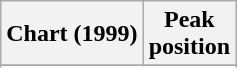<table class="wikitable plainrowheaders sortable" style="text-align:center;">
<tr>
<th scope="col">Chart (1999)</th>
<th scope="col">Peak<br>position</th>
</tr>
<tr>
</tr>
<tr>
</tr>
<tr>
</tr>
</table>
